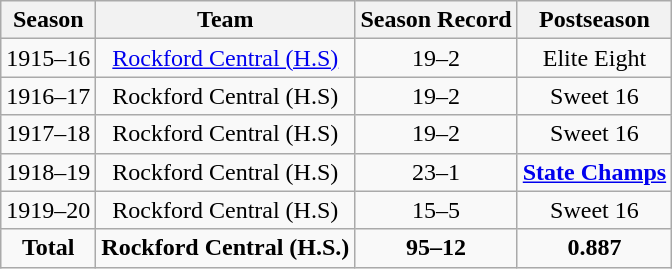<table class="wikitable">
<tr>
<th>Season</th>
<th>Team</th>
<th>Season Record</th>
<th>Postseason</th>
</tr>
<tr align="center" bgcolor="">
<td>1915–16</td>
<td><a href='#'>Rockford Central (H.S)</a></td>
<td>19–2</td>
<td>Elite Eight</td>
</tr>
<tr align="center" bgcolor="">
<td>1916–17</td>
<td>Rockford Central (H.S)</td>
<td>19–2</td>
<td>Sweet 16</td>
</tr>
<tr align="center" bgcolor="">
<td>1917–18</td>
<td>Rockford Central (H.S)</td>
<td>19–2</td>
<td>Sweet 16</td>
</tr>
<tr align="center" bgcolor="">
<td>1918–19</td>
<td>Rockford Central (H.S)</td>
<td>23–1</td>
<td><strong><a href='#'>State Champs</a></strong></td>
</tr>
<tr align="center" bgcolor="">
<td>1919–20</td>
<td>Rockford Central (H.S)</td>
<td>15–5</td>
<td>Sweet 16</td>
</tr>
<tr align="center" bgcolor=""|- bgcolor="#CCCCCC">
<td><strong>Total</strong></td>
<td><strong>Rockford Central (H.S.)</strong></td>
<td><strong>  95–12  </strong></td>
<td><strong>  0.887  </strong></td>
</tr>
</table>
